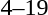<table style="text-align:center">
<tr>
<th width=200></th>
<th width=100></th>
<th width=200></th>
</tr>
<tr>
<td align=right></td>
<td>4–19</td>
<td align=left><strong></strong></td>
</tr>
</table>
